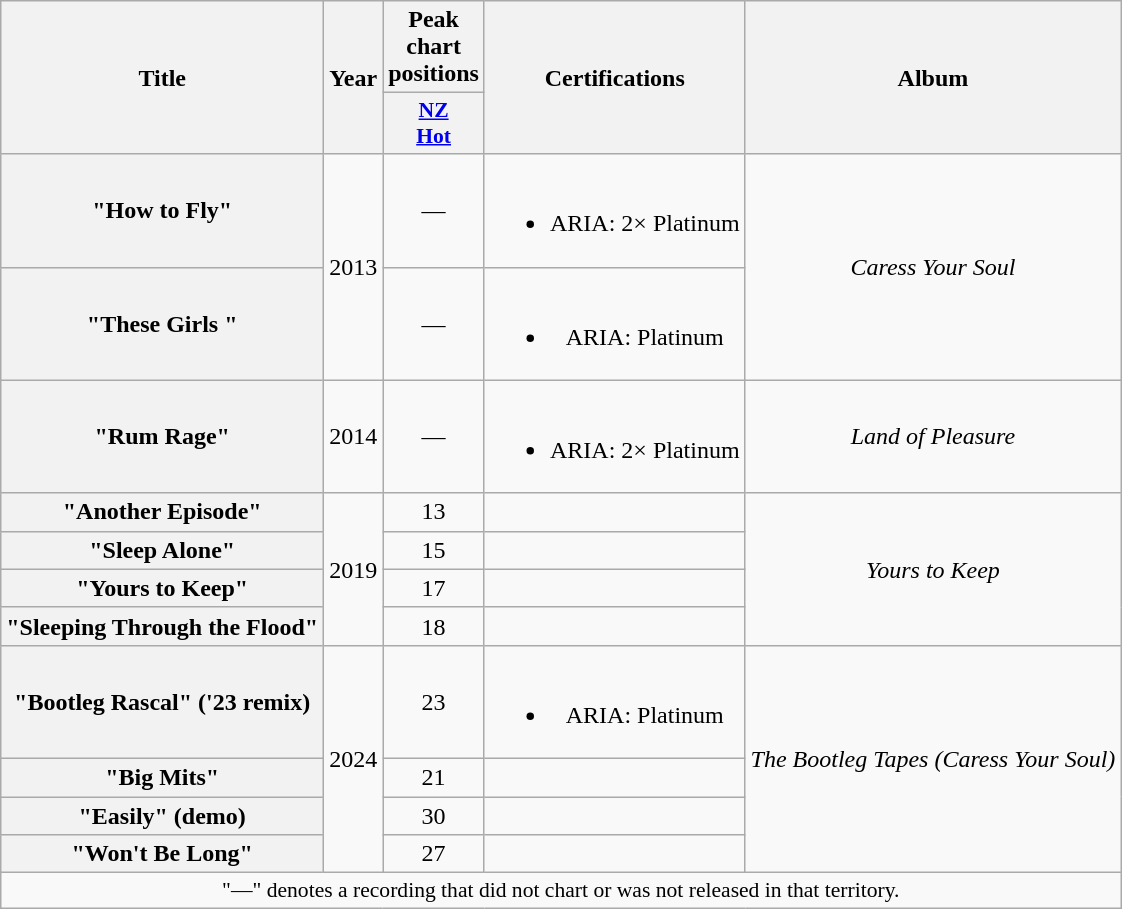<table class="wikitable plainrowheaders" style="text-align:center;">
<tr>
<th scope="col" rowspan="2">Title</th>
<th scope="col" rowspan="2">Year</th>
<th scope="col" colspan="1">Peak chart positions</th>
<th scope="col" rowspan="2">Certifications</th>
<th scope="col" rowspan="2">Album</th>
</tr>
<tr>
<th scope="col" style="width:2.2em;font-size:90%;"><a href='#'>NZ<br>Hot</a><br></th>
</tr>
<tr>
<th scope="row">"How to Fly"</th>
<td rowspan=2>2013</td>
<td>—</td>
<td><br><ul><li>ARIA: 2× Platinum</li></ul></td>
<td rowspan=2><em>Caress Your Soul</em></td>
</tr>
<tr>
<th scope="row">"These Girls "</th>
<td>—</td>
<td><br><ul><li>ARIA: Platinum</li></ul></td>
</tr>
<tr>
<th scope="row">"Rum Rage"</th>
<td>2014</td>
<td>—</td>
<td><br><ul><li>ARIA: 2× Platinum</li></ul></td>
<td><em>Land of Pleasure</em></td>
</tr>
<tr>
<th scope="row">"Another Episode"</th>
<td rowspan="4">2019</td>
<td>13</td>
<td></td>
<td rowspan="4"><em>Yours to Keep</em></td>
</tr>
<tr>
<th scope="row">"Sleep Alone"</th>
<td>15</td>
<td></td>
</tr>
<tr>
<th scope="row">"Yours to Keep"</th>
<td>17</td>
<td></td>
</tr>
<tr>
<th scope="row">"Sleeping Through the Flood"</th>
<td>18</td>
<td></td>
</tr>
<tr>
<th scope="row">"Bootleg Rascal" ('23 remix)</th>
<td rowspan="4">2024</td>
<td>23</td>
<td><br><ul><li>ARIA: Platinum</li></ul></td>
<td rowspan="4"><em>The Bootleg Tapes (Caress Your Soul)</em></td>
</tr>
<tr>
<th scope="row">"Big Mits"</th>
<td>21</td>
<td></td>
</tr>
<tr>
<th scope="row">"Easily" (demo)</th>
<td>30</td>
<td></td>
</tr>
<tr>
<th scope="row">"Won't Be Long"</th>
<td>27</td>
<td></td>
</tr>
<tr>
<td colspan="14" style="font-size:90%">"—" denotes a recording that did not chart or was not released in that territory.</td>
</tr>
</table>
